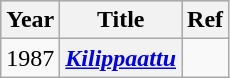<table class="wikitable sortable plainrowheaders">
<tr style="background:#ccc; text-align:center;">
<th scope="col">Year</th>
<th scope="col">Title</th>
<th scope="col">Ref</th>
</tr>
<tr>
<td>1987</td>
<th scope="row"><em><a href='#'>Kilippaattu</a></em></th>
<td></td>
</tr>
</table>
